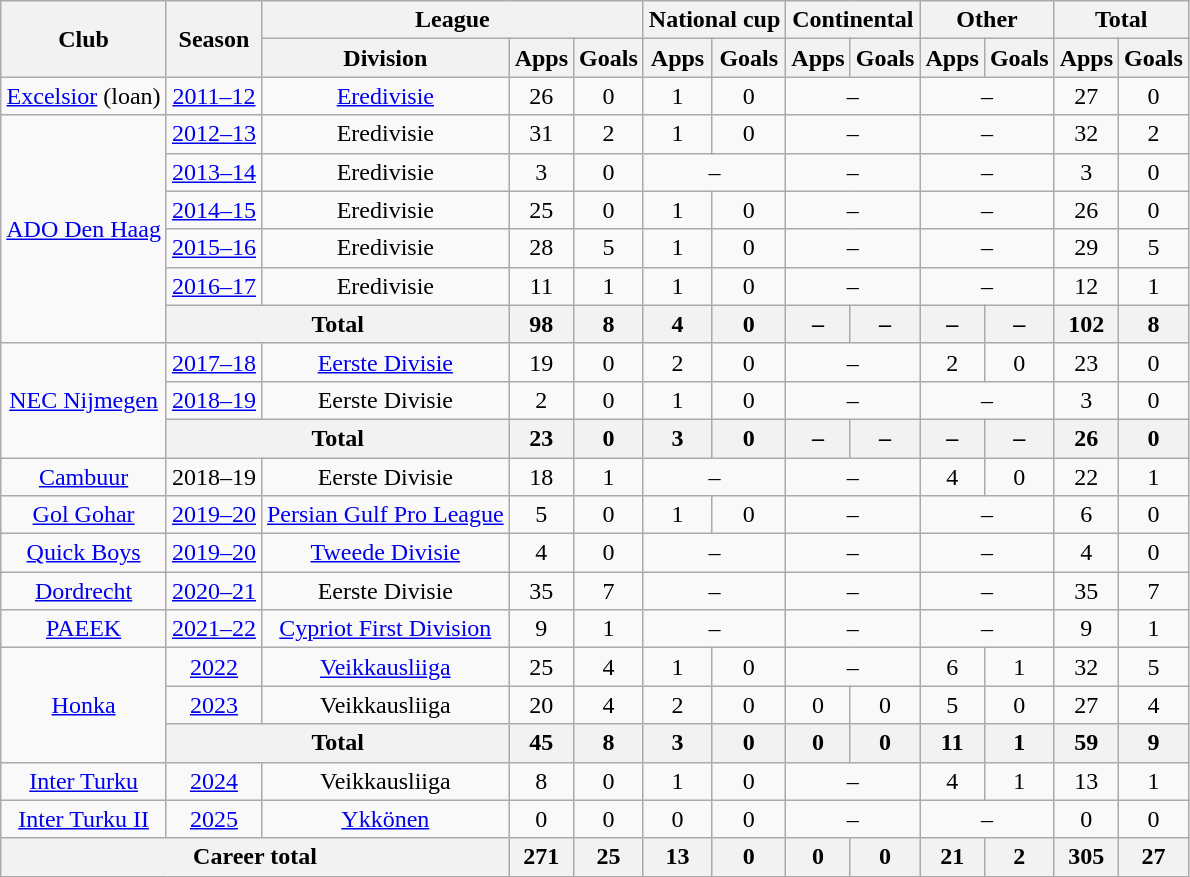<table class="wikitable" style="text-align:center">
<tr>
<th rowspan="2">Club</th>
<th rowspan="2">Season</th>
<th colspan="3">League</th>
<th colspan="2">National cup</th>
<th colspan="2">Continental</th>
<th colspan="2">Other</th>
<th colspan="2">Total</th>
</tr>
<tr>
<th>Division</th>
<th>Apps</th>
<th>Goals</th>
<th>Apps</th>
<th>Goals</th>
<th>Apps</th>
<th>Goals</th>
<th>Apps</th>
<th>Goals</th>
<th>Apps</th>
<th>Goals</th>
</tr>
<tr>
<td><a href='#'>Excelsior</a> (loan)</td>
<td><a href='#'>2011–12</a></td>
<td><a href='#'>Eredivisie</a></td>
<td>26</td>
<td>0</td>
<td>1</td>
<td>0</td>
<td colspan="2">–</td>
<td colspan="2">–</td>
<td>27</td>
<td>0</td>
</tr>
<tr>
<td rowspan="6"><a href='#'>ADO Den Haag</a></td>
<td><a href='#'>2012–13</a></td>
<td>Eredivisie</td>
<td>31</td>
<td>2</td>
<td>1</td>
<td>0</td>
<td colspan="2">–</td>
<td colspan="2">–</td>
<td>32</td>
<td>2</td>
</tr>
<tr>
<td><a href='#'>2013–14</a></td>
<td>Eredivisie</td>
<td>3</td>
<td>0</td>
<td colspan="2">–</td>
<td colspan="2">–</td>
<td colspan="2">–</td>
<td>3</td>
<td>0</td>
</tr>
<tr>
<td><a href='#'>2014–15</a></td>
<td>Eredivisie</td>
<td>25</td>
<td>0</td>
<td>1</td>
<td>0</td>
<td colspan="2">–</td>
<td colspan="2">–</td>
<td>26</td>
<td>0</td>
</tr>
<tr>
<td><a href='#'>2015–16</a></td>
<td>Eredivisie</td>
<td>28</td>
<td>5</td>
<td>1</td>
<td>0</td>
<td colspan="2">–</td>
<td colspan="2">–</td>
<td>29</td>
<td>5</td>
</tr>
<tr>
<td><a href='#'>2016–17</a></td>
<td>Eredivisie</td>
<td>11</td>
<td>1</td>
<td>1</td>
<td>0</td>
<td colspan="2">–</td>
<td colspan="2">–</td>
<td>12</td>
<td>1</td>
</tr>
<tr>
<th colspan="2">Total</th>
<th>98</th>
<th>8</th>
<th>4</th>
<th>0</th>
<th>–</th>
<th>–</th>
<th>–</th>
<th>–</th>
<th>102</th>
<th>8</th>
</tr>
<tr>
<td rowspan="3"><a href='#'>NEC Nijmegen</a></td>
<td><a href='#'>2017–18</a></td>
<td><a href='#'>Eerste Divisie</a></td>
<td>19</td>
<td>0</td>
<td>2</td>
<td>0</td>
<td colspan="2">–</td>
<td>2</td>
<td>0</td>
<td>23</td>
<td>0</td>
</tr>
<tr>
<td><a href='#'>2018–19</a></td>
<td>Eerste Divisie</td>
<td>2</td>
<td>0</td>
<td>1</td>
<td>0</td>
<td colspan="2">–</td>
<td colspan="2">–</td>
<td>3</td>
<td>0</td>
</tr>
<tr>
<th colspan="2">Total</th>
<th>23</th>
<th>0</th>
<th>3</th>
<th>0</th>
<th>–</th>
<th>–</th>
<th>–</th>
<th>–</th>
<th>26</th>
<th>0</th>
</tr>
<tr>
<td><a href='#'>Cambuur</a></td>
<td>2018–19</td>
<td>Eerste Divisie</td>
<td>18</td>
<td>1</td>
<td colspan="2">–</td>
<td colspan="2">–</td>
<td>4</td>
<td>0</td>
<td>22</td>
<td>1</td>
</tr>
<tr>
<td><a href='#'>Gol Gohar</a></td>
<td><a href='#'>2019–20</a></td>
<td><a href='#'>Persian Gulf Pro League</a></td>
<td>5</td>
<td>0</td>
<td>1</td>
<td>0</td>
<td colspan="2">–</td>
<td colspan="2">–</td>
<td>6</td>
<td>0</td>
</tr>
<tr>
<td><a href='#'>Quick Boys</a></td>
<td><a href='#'>2019–20</a></td>
<td><a href='#'>Tweede Divisie</a></td>
<td>4</td>
<td>0</td>
<td colspan="2">–</td>
<td colspan="2">–</td>
<td colspan="2">–</td>
<td>4</td>
<td>0</td>
</tr>
<tr>
<td><a href='#'>Dordrecht</a></td>
<td><a href='#'>2020–21</a></td>
<td>Eerste Divisie</td>
<td>35</td>
<td>7</td>
<td colspan="2">–</td>
<td colspan="2">–</td>
<td colspan="2">–</td>
<td>35</td>
<td>7</td>
</tr>
<tr>
<td><a href='#'>PAEEK</a></td>
<td><a href='#'>2021–22</a></td>
<td><a href='#'>Cypriot First Division</a></td>
<td>9</td>
<td>1</td>
<td colspan="2">–</td>
<td colspan="2">–</td>
<td colspan="2">–</td>
<td>9</td>
<td>1</td>
</tr>
<tr>
<td rowspan="3"><a href='#'>Honka</a></td>
<td><a href='#'>2022</a></td>
<td><a href='#'>Veikkausliiga</a></td>
<td>25</td>
<td>4</td>
<td>1</td>
<td>0</td>
<td colspan="2">–</td>
<td>6</td>
<td>1</td>
<td>32</td>
<td>5</td>
</tr>
<tr>
<td><a href='#'>2023</a></td>
<td>Veikkausliiga</td>
<td>20</td>
<td>4</td>
<td>2</td>
<td>0</td>
<td>0</td>
<td>0</td>
<td>5</td>
<td>0</td>
<td>27</td>
<td>4</td>
</tr>
<tr>
<th colspan="2">Total</th>
<th>45</th>
<th>8</th>
<th>3</th>
<th>0</th>
<th>0</th>
<th>0</th>
<th>11</th>
<th>1</th>
<th>59</th>
<th>9</th>
</tr>
<tr>
<td><a href='#'>Inter Turku</a></td>
<td><a href='#'>2024</a></td>
<td>Veikkausliiga</td>
<td>8</td>
<td>0</td>
<td>1</td>
<td>0</td>
<td colspan="2">–</td>
<td>4</td>
<td>1</td>
<td>13</td>
<td>1</td>
</tr>
<tr>
<td><a href='#'>Inter Turku II</a></td>
<td><a href='#'>2025</a></td>
<td><a href='#'>Ykkönen</a></td>
<td>0</td>
<td>0</td>
<td>0</td>
<td>0</td>
<td colspan="2">–</td>
<td colspan="2">–</td>
<td>0</td>
<td>0</td>
</tr>
<tr>
<th colspan="3">Career total</th>
<th>271</th>
<th>25</th>
<th>13</th>
<th>0</th>
<th>0</th>
<th>0</th>
<th>21</th>
<th>2</th>
<th>305</th>
<th>27</th>
</tr>
</table>
